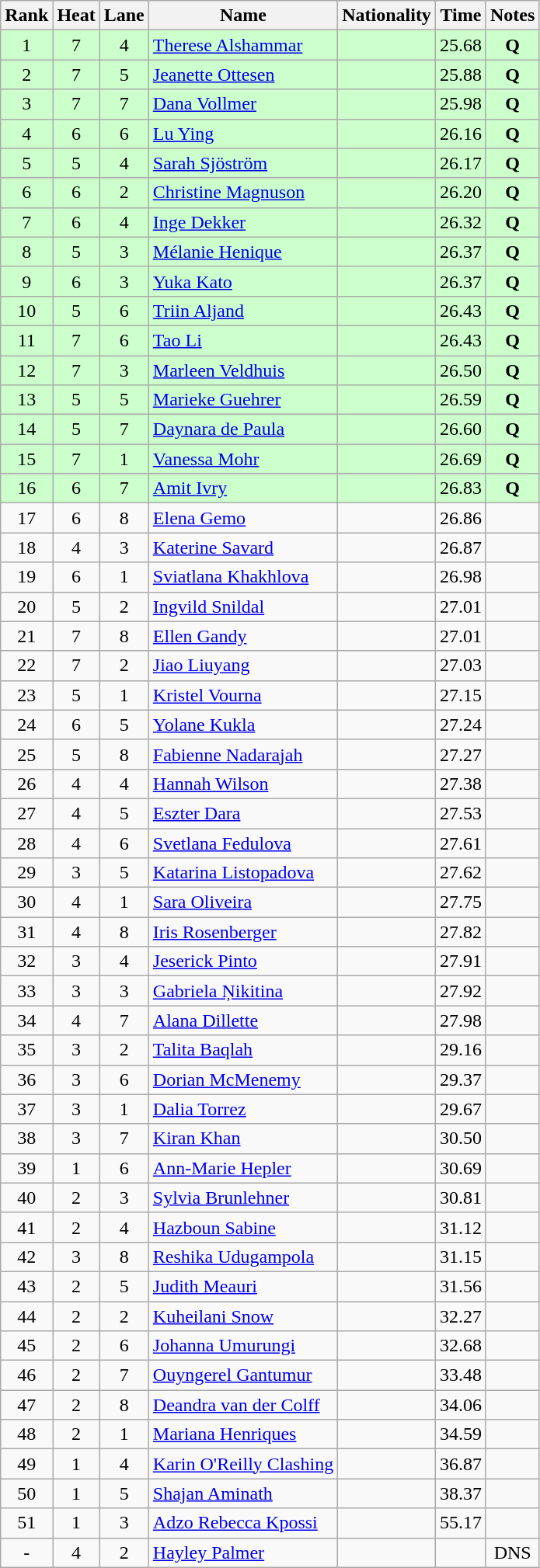<table class="wikitable sortable" style="text-align:center">
<tr>
<th>Rank</th>
<th>Heat</th>
<th>Lane</th>
<th>Name</th>
<th>Nationality</th>
<th>Time</th>
<th>Notes</th>
</tr>
<tr bgcolor=ccffcc>
<td>1</td>
<td>7</td>
<td>4</td>
<td align=left><a href='#'>Therese Alshammar</a></td>
<td align=left></td>
<td>25.68</td>
<td><strong>Q</strong></td>
</tr>
<tr bgcolor=ccffcc>
<td>2</td>
<td>7</td>
<td>5</td>
<td align=left><a href='#'>Jeanette Ottesen</a></td>
<td align=left></td>
<td>25.88</td>
<td><strong>Q</strong></td>
</tr>
<tr bgcolor=ccffcc>
<td>3</td>
<td>7</td>
<td>7</td>
<td align=left><a href='#'>Dana Vollmer</a></td>
<td align=left></td>
<td>25.98</td>
<td><strong>Q</strong></td>
</tr>
<tr bgcolor=ccffcc>
<td>4</td>
<td>6</td>
<td>6</td>
<td align=left><a href='#'>Lu Ying</a></td>
<td align=left></td>
<td>26.16</td>
<td><strong>Q</strong></td>
</tr>
<tr bgcolor=ccffcc>
<td>5</td>
<td>5</td>
<td>4</td>
<td align=left><a href='#'>Sarah Sjöström</a></td>
<td align=left></td>
<td>26.17</td>
<td><strong>Q</strong></td>
</tr>
<tr bgcolor=ccffcc>
<td>6</td>
<td>6</td>
<td>2</td>
<td align=left><a href='#'>Christine Magnuson</a></td>
<td align=left></td>
<td>26.20</td>
<td><strong>Q</strong></td>
</tr>
<tr bgcolor=ccffcc>
<td>7</td>
<td>6</td>
<td>4</td>
<td align=left><a href='#'>Inge Dekker</a></td>
<td align=left></td>
<td>26.32</td>
<td><strong>Q</strong></td>
</tr>
<tr bgcolor=ccffcc>
<td>8</td>
<td>5</td>
<td>3</td>
<td align=left><a href='#'>Mélanie Henique</a></td>
<td align=left></td>
<td>26.37</td>
<td><strong>Q</strong></td>
</tr>
<tr bgcolor=ccffcc>
<td>9</td>
<td>6</td>
<td>3</td>
<td align=left><a href='#'>Yuka Kato</a></td>
<td align=left></td>
<td>26.37</td>
<td><strong>Q</strong></td>
</tr>
<tr bgcolor=ccffcc>
<td>10</td>
<td>5</td>
<td>6</td>
<td align=left><a href='#'>Triin Aljand</a></td>
<td align=left></td>
<td>26.43</td>
<td><strong>Q</strong></td>
</tr>
<tr bgcolor=ccffcc>
<td>11</td>
<td>7</td>
<td>6</td>
<td align=left><a href='#'>Tao Li</a></td>
<td align=left></td>
<td>26.43</td>
<td><strong>Q</strong></td>
</tr>
<tr bgcolor=ccffcc>
<td>12</td>
<td>7</td>
<td>3</td>
<td align=left><a href='#'>Marleen Veldhuis</a></td>
<td align=left></td>
<td>26.50</td>
<td><strong>Q</strong></td>
</tr>
<tr bgcolor=ccffcc>
<td>13</td>
<td>5</td>
<td>5</td>
<td align=left><a href='#'>Marieke Guehrer</a></td>
<td align=left></td>
<td>26.59</td>
<td><strong>Q</strong></td>
</tr>
<tr bgcolor=ccffcc>
<td>14</td>
<td>5</td>
<td>7</td>
<td align=left><a href='#'>Daynara de Paula</a></td>
<td align=left></td>
<td>26.60</td>
<td><strong>Q</strong></td>
</tr>
<tr bgcolor=ccffcc>
<td>15</td>
<td>7</td>
<td>1</td>
<td align=left><a href='#'>Vanessa Mohr</a></td>
<td align=left></td>
<td>26.69</td>
<td><strong>Q</strong></td>
</tr>
<tr bgcolor=ccffcc>
<td>16</td>
<td>6</td>
<td>7</td>
<td align=left><a href='#'>Amit Ivry</a></td>
<td align=left></td>
<td>26.83</td>
<td><strong>Q</strong></td>
</tr>
<tr>
<td>17</td>
<td>6</td>
<td>8</td>
<td align=left><a href='#'>Elena Gemo</a></td>
<td align=left></td>
<td>26.86</td>
<td></td>
</tr>
<tr>
<td>18</td>
<td>4</td>
<td>3</td>
<td align=left><a href='#'>Katerine Savard</a></td>
<td align=left></td>
<td>26.87</td>
<td></td>
</tr>
<tr>
<td>19</td>
<td>6</td>
<td>1</td>
<td align=left><a href='#'>Sviatlana Khakhlova</a></td>
<td align=left></td>
<td>26.98</td>
<td></td>
</tr>
<tr>
<td>20</td>
<td>5</td>
<td>2</td>
<td align=left><a href='#'>Ingvild Snildal</a></td>
<td align=left></td>
<td>27.01</td>
<td></td>
</tr>
<tr>
<td>21</td>
<td>7</td>
<td>8</td>
<td align=left><a href='#'>Ellen Gandy</a></td>
<td align=left></td>
<td>27.01</td>
<td></td>
</tr>
<tr>
<td>22</td>
<td>7</td>
<td>2</td>
<td align=left><a href='#'>Jiao Liuyang</a></td>
<td align=left></td>
<td>27.03</td>
<td></td>
</tr>
<tr>
<td>23</td>
<td>5</td>
<td>1</td>
<td align=left><a href='#'>Kristel Vourna</a></td>
<td align=left></td>
<td>27.15</td>
<td></td>
</tr>
<tr>
<td>24</td>
<td>6</td>
<td>5</td>
<td align=left><a href='#'>Yolane Kukla</a></td>
<td align=left></td>
<td>27.24</td>
<td></td>
</tr>
<tr>
<td>25</td>
<td>5</td>
<td>8</td>
<td align=left><a href='#'>Fabienne Nadarajah</a></td>
<td align=left></td>
<td>27.27</td>
<td></td>
</tr>
<tr>
<td>26</td>
<td>4</td>
<td>4</td>
<td align=left><a href='#'>Hannah Wilson</a></td>
<td align=left></td>
<td>27.38</td>
<td></td>
</tr>
<tr>
<td>27</td>
<td>4</td>
<td>5</td>
<td align=left><a href='#'>Eszter Dara</a></td>
<td align=left></td>
<td>27.53</td>
<td></td>
</tr>
<tr>
<td>28</td>
<td>4</td>
<td>6</td>
<td align=left><a href='#'>Svetlana Fedulova</a></td>
<td align=left></td>
<td>27.61</td>
<td></td>
</tr>
<tr>
<td>29</td>
<td>3</td>
<td>5</td>
<td align=left><a href='#'>Katarina Listopadova</a></td>
<td align=left></td>
<td>27.62</td>
<td></td>
</tr>
<tr>
<td>30</td>
<td>4</td>
<td>1</td>
<td align=left><a href='#'>Sara Oliveira</a></td>
<td align=left></td>
<td>27.75</td>
<td></td>
</tr>
<tr>
<td>31</td>
<td>4</td>
<td>8</td>
<td align=left><a href='#'>Iris Rosenberger</a></td>
<td align=left></td>
<td>27.82</td>
<td></td>
</tr>
<tr>
<td>32</td>
<td>3</td>
<td>4</td>
<td align=left><a href='#'>Jeserick Pinto</a></td>
<td align=left></td>
<td>27.91</td>
<td></td>
</tr>
<tr>
<td>33</td>
<td>3</td>
<td>3</td>
<td align=left><a href='#'>Gabriela Ņikitina</a></td>
<td align=left></td>
<td>27.92</td>
<td></td>
</tr>
<tr>
<td>34</td>
<td>4</td>
<td>7</td>
<td align=left><a href='#'>Alana Dillette</a></td>
<td align=left></td>
<td>27.98</td>
<td></td>
</tr>
<tr>
<td>35</td>
<td>3</td>
<td>2</td>
<td align=left><a href='#'>Talita Baqlah</a></td>
<td align=left></td>
<td>29.16</td>
<td></td>
</tr>
<tr>
<td>36</td>
<td>3</td>
<td>6</td>
<td align=left><a href='#'>Dorian McMenemy</a></td>
<td align=left></td>
<td>29.37</td>
<td></td>
</tr>
<tr>
<td>37</td>
<td>3</td>
<td>1</td>
<td align=left><a href='#'>Dalia Torrez</a></td>
<td align=left></td>
<td>29.67</td>
<td></td>
</tr>
<tr>
<td>38</td>
<td>3</td>
<td>7</td>
<td align=left><a href='#'>Kiran Khan</a></td>
<td align=left></td>
<td>30.50</td>
<td></td>
</tr>
<tr>
<td>39</td>
<td>1</td>
<td>6</td>
<td align=left><a href='#'>Ann-Marie Hepler</a></td>
<td align=left></td>
<td>30.69</td>
<td></td>
</tr>
<tr>
<td>40</td>
<td>2</td>
<td>3</td>
<td align=left><a href='#'>Sylvia Brunlehner</a></td>
<td align=left></td>
<td>30.81</td>
<td></td>
</tr>
<tr>
<td>41</td>
<td>2</td>
<td>4</td>
<td align=left><a href='#'>Hazboun Sabine</a></td>
<td align=left></td>
<td>31.12</td>
<td></td>
</tr>
<tr>
<td>42</td>
<td>3</td>
<td>8</td>
<td align=left><a href='#'>Reshika Udugampola</a></td>
<td align=left></td>
<td>31.15</td>
<td></td>
</tr>
<tr>
<td>43</td>
<td>2</td>
<td>5</td>
<td align=left><a href='#'>Judith Meauri</a></td>
<td align=left></td>
<td>31.56</td>
<td></td>
</tr>
<tr>
<td>44</td>
<td>2</td>
<td>2</td>
<td align=left><a href='#'>Kuheilani Snow</a></td>
<td align=left></td>
<td>32.27</td>
<td></td>
</tr>
<tr>
<td>45</td>
<td>2</td>
<td>6</td>
<td align=left><a href='#'>Johanna Umurungi</a></td>
<td align=left></td>
<td>32.68</td>
<td></td>
</tr>
<tr>
<td>46</td>
<td>2</td>
<td>7</td>
<td align=left><a href='#'>Ouyngerel Gantumur</a></td>
<td align=left></td>
<td>33.48</td>
<td></td>
</tr>
<tr>
<td>47</td>
<td>2</td>
<td>8</td>
<td align=left><a href='#'>Deandra van der Colff</a></td>
<td align=left></td>
<td>34.06</td>
<td></td>
</tr>
<tr>
<td>48</td>
<td>2</td>
<td>1</td>
<td align=left><a href='#'>Mariana Henriques</a></td>
<td align=left></td>
<td>34.59</td>
<td></td>
</tr>
<tr>
<td>49</td>
<td>1</td>
<td>4</td>
<td align=left><a href='#'>Karin O'Reilly Clashing</a></td>
<td align=left></td>
<td>36.87</td>
<td></td>
</tr>
<tr>
<td>50</td>
<td>1</td>
<td>5</td>
<td align=left><a href='#'>Shajan Aminath</a></td>
<td align=left></td>
<td>38.37</td>
<td></td>
</tr>
<tr>
<td>51</td>
<td>1</td>
<td>3</td>
<td align=left><a href='#'>Adzo Rebecca Kpossi</a></td>
<td align=left></td>
<td>55.17</td>
<td></td>
</tr>
<tr>
<td>-</td>
<td>4</td>
<td>2</td>
<td align=left><a href='#'>Hayley Palmer</a></td>
<td align=left></td>
<td></td>
<td>DNS</td>
</tr>
</table>
